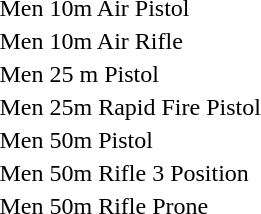<table>
<tr>
<td>Men 10m Air Pistol</td>
<td></td>
<td></td>
<td></td>
</tr>
<tr>
<td>Men 10m Air Rifle</td>
<td></td>
<td></td>
<td></td>
</tr>
<tr>
<td>Men 25 m Pistol</td>
<td></td>
<td></td>
<td></td>
</tr>
<tr>
<td>Men 25m Rapid Fire Pistol</td>
<td></td>
<td></td>
<td></td>
</tr>
<tr>
<td>Men 50m Pistol</td>
<td></td>
<td></td>
<td></td>
</tr>
<tr>
<td>Men 50m Rifle 3 Position</td>
<td></td>
<td></td>
<td></td>
</tr>
<tr>
<td>Men 50m Rifle Prone</td>
<td></td>
<td></td>
<td></td>
</tr>
</table>
